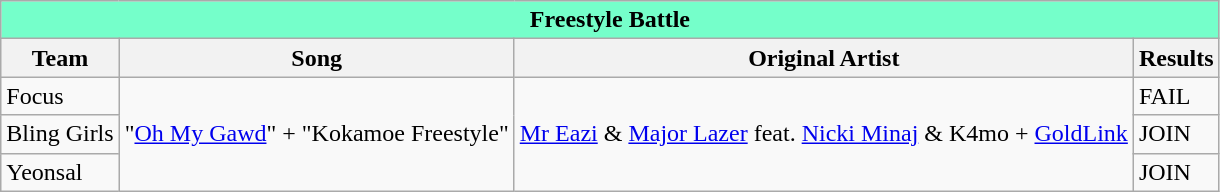<table class="wikitable mw-collapsible mw-collapsed"  style="text-align:center font-size:90%">
<tr>
<th style="background:#75FFCA"; colspan="4">Freestyle Battle</th>
</tr>
<tr style="background:#f2f2f2;">
<th scope="col">Team</th>
<th scope="col">Song</th>
<th scope="col">Original Artist</th>
<th scope="col">Results</th>
</tr>
<tr>
<td>Focus</td>
<td rowspan="3">"<a href='#'>Oh My Gawd</a>" + "Kokamoe Freestyle"</td>
<td rowspan="3"><a href='#'>Mr Eazi</a> & <a href='#'>Major Lazer</a> feat. <a href='#'>Nicki Minaj</a> & K4mo + <a href='#'>GoldLink</a></td>
<td>FAIL</td>
</tr>
<tr>
<td>Bling Girls</td>
<td>JOIN</td>
</tr>
<tr>
<td>Yeonsal</td>
<td>JOIN</td>
</tr>
</table>
